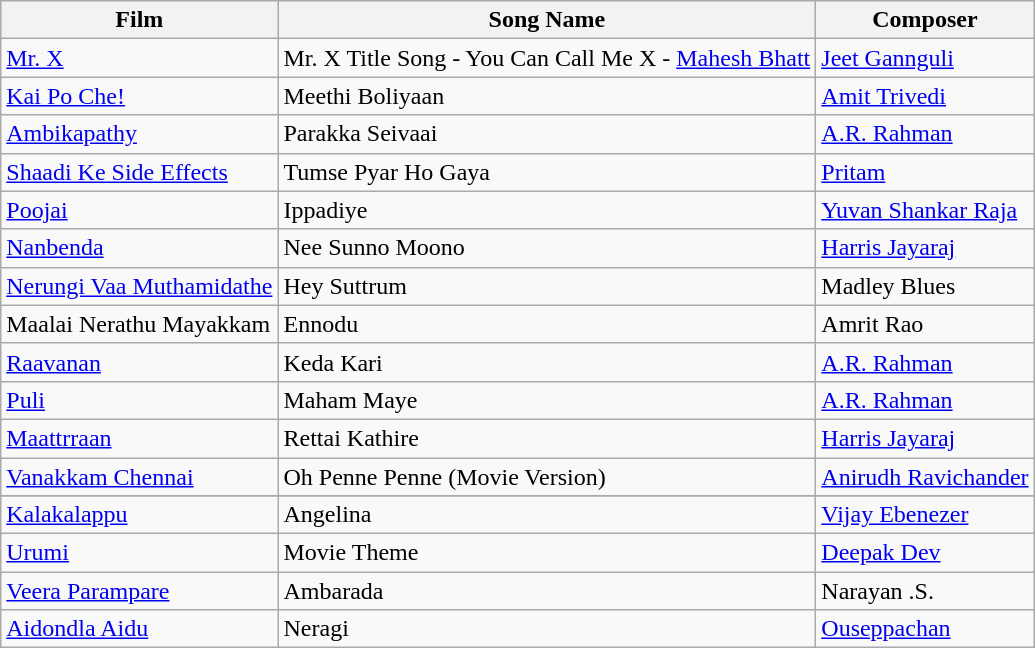<table class="wikitable">
<tr>
<th>Film</th>
<th>Song Name</th>
<th>Composer</th>
</tr>
<tr>
<td><a href='#'>Mr. X</a></td>
<td>Mr. X Title Song - You Can Call Me X - <a href='#'>Mahesh Bhatt</a></td>
<td><a href='#'>Jeet Gannguli</a></td>
</tr>
<tr>
<td><a href='#'>Kai Po Che!</a></td>
<td>Meethi Boliyaan</td>
<td><a href='#'>Amit Trivedi</a></td>
</tr>
<tr>
<td><a href='#'>Ambikapathy</a></td>
<td>Parakka Seivaai</td>
<td><a href='#'>A.R. Rahman</a></td>
</tr>
<tr>
<td><a href='#'>Shaadi Ke Side Effects</a></td>
<td>Tumse Pyar Ho Gaya</td>
<td><a href='#'>Pritam</a></td>
</tr>
<tr>
<td><a href='#'>Poojai</a></td>
<td>Ippadiye</td>
<td><a href='#'>Yuvan Shankar Raja</a></td>
</tr>
<tr>
<td><a href='#'>Nanbenda</a></td>
<td>Nee Sunno Moono</td>
<td><a href='#'>Harris Jayaraj</a></td>
</tr>
<tr>
<td><a href='#'>Nerungi Vaa Muthamidathe</a></td>
<td>Hey Suttrum</td>
<td>Madley Blues</td>
</tr>
<tr>
<td>Maalai Nerathu Mayakkam</td>
<td>Ennodu</td>
<td>Amrit Rao</td>
</tr>
<tr>
<td><a href='#'>Raavanan</a></td>
<td>Keda Kari</td>
<td><a href='#'>A.R. Rahman</a></td>
</tr>
<tr>
<td><a href='#'>Puli</a></td>
<td>Maham Maye</td>
<td><a href='#'>A.R. Rahman</a></td>
</tr>
<tr>
<td><a href='#'>Maattrraan</a></td>
<td>Rettai Kathire</td>
<td><a href='#'>Harris Jayaraj</a></td>
</tr>
<tr>
<td><a href='#'>Vanakkam Chennai</a></td>
<td>Oh Penne Penne (Movie Version)</td>
<td><a href='#'>Anirudh Ravichander</a></td>
</tr>
<tr>
</tr>
<tr>
<td><a href='#'>Kalakalappu</a></td>
<td>Angelina</td>
<td><a href='#'>Vijay Ebenezer</a></td>
</tr>
<tr>
<td><a href='#'>Urumi</a></td>
<td>Movie Theme</td>
<td><a href='#'>Deepak Dev</a></td>
</tr>
<tr>
<td><a href='#'>Veera Parampare</a></td>
<td>Ambarada</td>
<td>Narayan .S.</td>
</tr>
<tr>
<td><a href='#'>Aidondla Aidu</a></td>
<td>Neragi</td>
<td><a href='#'>Ouseppachan</a></td>
</tr>
</table>
